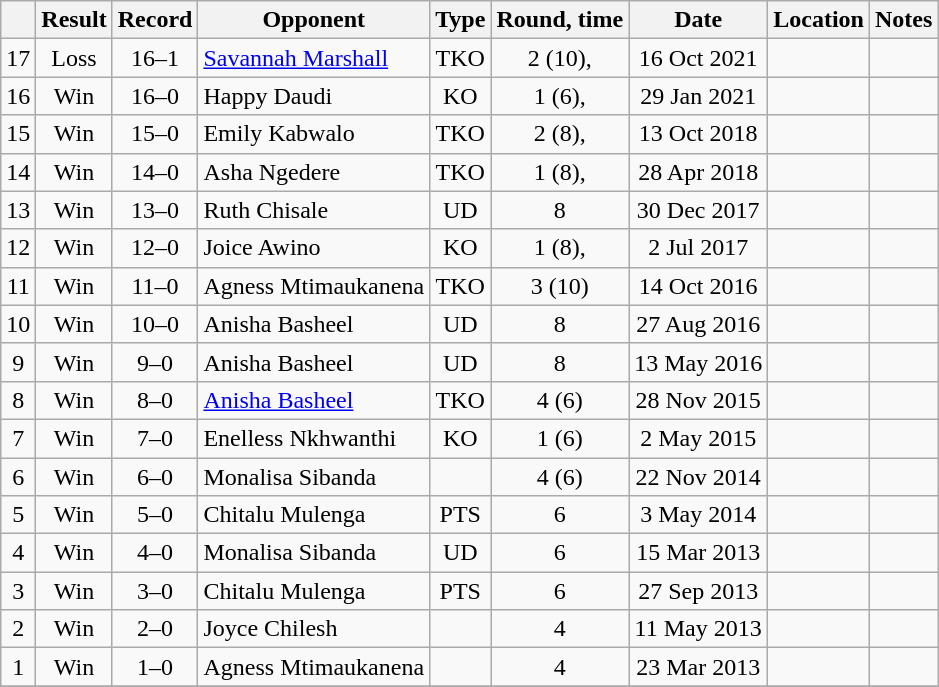<table class="wikitable" style="text-align:center">
<tr>
<th></th>
<th>Result</th>
<th>Record</th>
<th>Opponent</th>
<th>Type</th>
<th>Round, time</th>
<th>Date</th>
<th>Location</th>
<th>Notes</th>
</tr>
<tr>
<td>17</td>
<td>Loss</td>
<td>16–1</td>
<td align=left> <a href='#'>Savannah Marshall</a></td>
<td>TKO</td>
<td>2 (10), </td>
<td>16 Oct 2021</td>
<td align=left></td>
<td align=left></td>
</tr>
<tr>
<td>16</td>
<td>Win</td>
<td>16–0</td>
<td align=left> Happy Daudi</td>
<td>KO</td>
<td>1 (6), </td>
<td>29 Jan 2021</td>
<td align=left></td>
<td></td>
</tr>
<tr>
<td>15</td>
<td>Win</td>
<td>15–0</td>
<td align=left> Emily Kabwalo</td>
<td>TKO</td>
<td>2 (8), </td>
<td>13 Oct 2018</td>
<td align=left></td>
<td></td>
</tr>
<tr>
<td>14</td>
<td>Win</td>
<td>14–0</td>
<td align=left> Asha Ngedere</td>
<td>TKO</td>
<td>1 (8), </td>
<td>28 Apr 2018</td>
<td align=left></td>
<td></td>
</tr>
<tr>
<td>13</td>
<td>Win</td>
<td>13–0</td>
<td align=left> Ruth Chisale</td>
<td>UD</td>
<td>8</td>
<td>30 Dec 2017</td>
<td align=left></td>
<td></td>
</tr>
<tr>
<td>12</td>
<td>Win</td>
<td>12–0</td>
<td align=left> Joice Awino</td>
<td>KO</td>
<td>1 (8), </td>
<td>2 Jul 2017</td>
<td align=left></td>
<td></td>
</tr>
<tr>
<td>11</td>
<td>Win</td>
<td>11–0</td>
<td align=left> Agness Mtimaukanena</td>
<td>TKO</td>
<td>3 (10)</td>
<td>14 Oct 2016</td>
<td align=left></td>
<td align=left></td>
</tr>
<tr>
<td>10</td>
<td>Win</td>
<td>10–0</td>
<td align=left> Anisha Basheel</td>
<td>UD</td>
<td>8</td>
<td>27 Aug 2016</td>
<td align=left></td>
<td></td>
</tr>
<tr>
<td>9</td>
<td>Win</td>
<td>9–0</td>
<td align=left> Anisha Basheel</td>
<td>UD</td>
<td>8</td>
<td>13 May 2016</td>
<td align=left></td>
<td></td>
</tr>
<tr>
<td>8</td>
<td>Win</td>
<td>8–0</td>
<td align=left> <a href='#'>Anisha Basheel</a></td>
<td>TKO</td>
<td>4 (6)</td>
<td>28 Nov 2015</td>
<td align=left></td>
<td></td>
</tr>
<tr>
<td>7</td>
<td>Win</td>
<td>7–0</td>
<td align=left> Enelless Nkhwanthi</td>
<td>KO</td>
<td>1 (6)</td>
<td>2 May 2015</td>
<td align=left></td>
<td></td>
</tr>
<tr>
<td>6</td>
<td>Win</td>
<td>6–0</td>
<td align=left> Monalisa Sibanda</td>
<td></td>
<td>4 (6)</td>
<td>22 Nov 2014</td>
<td align=left></td>
<td></td>
</tr>
<tr>
<td>5</td>
<td>Win</td>
<td>5–0</td>
<td align=left> Chitalu Mulenga</td>
<td>PTS</td>
<td>6</td>
<td>3 May 2014</td>
<td align=left></td>
<td></td>
</tr>
<tr>
<td>4</td>
<td>Win</td>
<td>4–0</td>
<td align=left> Monalisa Sibanda</td>
<td>UD</td>
<td>6</td>
<td>15 Mar 2013</td>
<td align=left></td>
<td></td>
</tr>
<tr>
<td>3</td>
<td>Win</td>
<td>3–0</td>
<td align=left> Chitalu Mulenga</td>
<td>PTS</td>
<td>6</td>
<td>27 Sep 2013</td>
<td align=left></td>
<td></td>
</tr>
<tr>
<td>2</td>
<td>Win</td>
<td>2–0</td>
<td align=left> Joyce Chilesh</td>
<td></td>
<td>4</td>
<td>11 May 2013</td>
<td align=left></td>
<td></td>
</tr>
<tr>
<td>1</td>
<td>Win</td>
<td>1–0</td>
<td align=left> Agness Mtimaukanena</td>
<td></td>
<td>4</td>
<td>23 Mar 2013</td>
<td align=left></td>
<td></td>
</tr>
<tr>
</tr>
</table>
